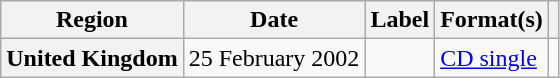<table class="wikitable plainrowheaders">
<tr>
<th scope="col">Region</th>
<th scope="col">Date</th>
<th scope="col">Label</th>
<th scope="col">Format(s)</th>
<th scope="col"></th>
</tr>
<tr>
<th scope="row">United Kingdom</th>
<td>25 February 2002</td>
<td></td>
<td><a href='#'>CD single</a></td>
<td style="text-align:center;"></td>
</tr>
</table>
